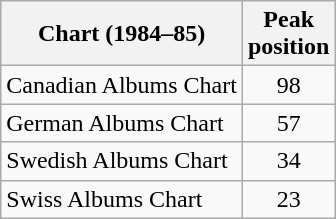<table class="wikitable sortable">
<tr>
<th>Chart (1984–85)</th>
<th>Peak<br>position</th>
</tr>
<tr>
<td>Canadian Albums Chart</td>
<td style="text-align:center;">98</td>
</tr>
<tr>
<td>German Albums Chart</td>
<td style="text-align:center;">57</td>
</tr>
<tr>
<td>Swedish Albums Chart</td>
<td style="text-align:center;">34</td>
</tr>
<tr>
<td>Swiss Albums Chart</td>
<td style="text-align:center;">23</td>
</tr>
</table>
